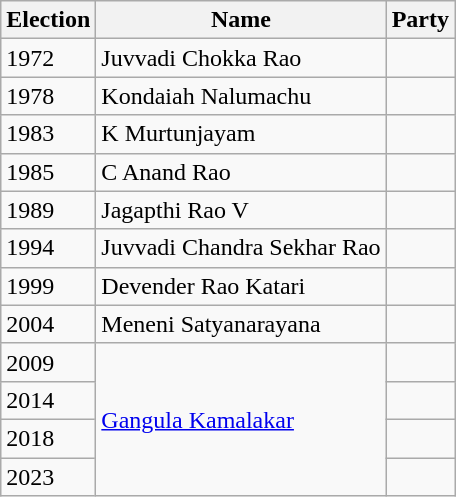<table class="wikitable sortable">
<tr>
<th>Election</th>
<th>Name</th>
<th colspan=2>Party</th>
</tr>
<tr>
<td>1972</td>
<td>Juvvadi Chokka Rao</td>
<td></td>
</tr>
<tr>
<td>1978</td>
<td>Kondaiah Nalumachu</td>
<td></td>
</tr>
<tr>
<td>1983</td>
<td>K Murtunjayam</td>
<td></td>
</tr>
<tr>
<td>1985</td>
<td>C Anand Rao</td>
<td></td>
</tr>
<tr>
<td>1989</td>
<td>Jagapthi Rao V</td>
<td></td>
</tr>
<tr>
<td>1994</td>
<td>Juvvadi Chandra Sekhar Rao</td>
<td></td>
</tr>
<tr>
<td>1999</td>
<td>Devender Rao Katari</td>
<td></td>
</tr>
<tr>
<td>2004</td>
<td>Meneni Satyanarayana</td>
<td></td>
</tr>
<tr>
<td>2009</td>
<td rowspan="4"><a href='#'>Gangula Kamalakar</a></td>
<td></td>
</tr>
<tr>
<td>2014</td>
<td></td>
</tr>
<tr>
<td>2018</td>
<td></td>
</tr>
<tr>
<td>2023</td>
<td></td>
</tr>
</table>
